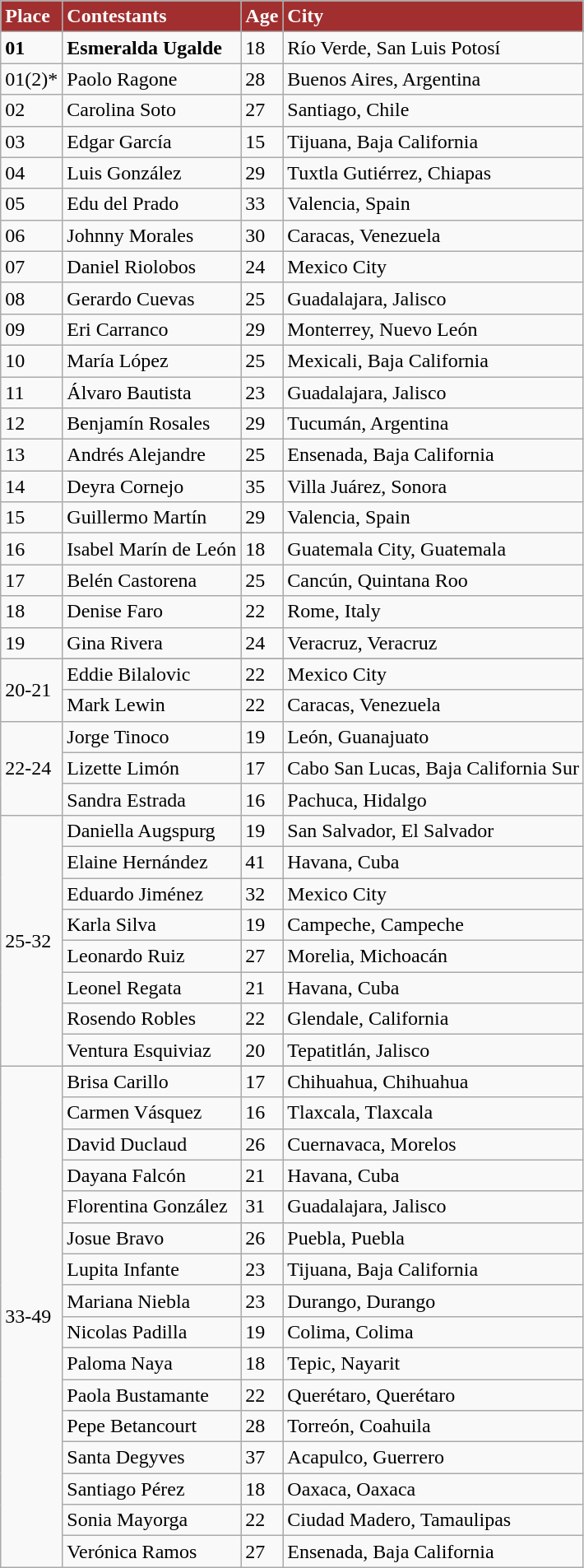<table class="wikitable">
<tr style="background:#A12F2F; color:White;">
<td><strong>Place</strong></td>
<td><strong>Contestants</strong></td>
<td><strong>Age</strong></td>
<td><strong>City</strong></td>
</tr>
<tr>
<td><strong>01</strong></td>
<td><strong>Esmeralda Ugalde</strong></td>
<td>18</td>
<td>Río Verde, San Luis Potosí</td>
</tr>
<tr>
<td>01(2)*</td>
<td>Paolo Ragone</td>
<td>28</td>
<td>Buenos Aires, Argentina</td>
</tr>
<tr>
<td>02</td>
<td>Carolina Soto</td>
<td>27</td>
<td>Santiago, Chile</td>
</tr>
<tr>
<td>03</td>
<td>Edgar García</td>
<td>15</td>
<td>Tijuana, Baja California</td>
</tr>
<tr>
<td>04</td>
<td>Luis González</td>
<td>29</td>
<td>Tuxtla Gutiérrez, Chiapas</td>
</tr>
<tr>
<td>05</td>
<td>Edu del Prado</td>
<td>33</td>
<td>Valencia, Spain</td>
</tr>
<tr>
<td>06</td>
<td>Johnny Morales</td>
<td>30</td>
<td>Caracas, Venezuela</td>
</tr>
<tr>
<td>07</td>
<td>Daniel Riolobos</td>
<td>24</td>
<td>Mexico City</td>
</tr>
<tr>
<td>08</td>
<td>Gerardo Cuevas</td>
<td>25</td>
<td>Guadalajara, Jalisco</td>
</tr>
<tr>
<td>09</td>
<td>Eri Carranco</td>
<td>29</td>
<td>Monterrey, Nuevo León</td>
</tr>
<tr>
<td>10</td>
<td>María López</td>
<td>25</td>
<td>Mexicali, Baja California</td>
</tr>
<tr>
<td>11</td>
<td>Álvaro Bautista</td>
<td>23</td>
<td>Guadalajara, Jalisco</td>
</tr>
<tr>
<td>12</td>
<td>Benjamín Rosales</td>
<td>29</td>
<td>Tucumán, Argentina</td>
</tr>
<tr>
<td>13</td>
<td>Andrés Alejandre</td>
<td>25</td>
<td>Ensenada, Baja California</td>
</tr>
<tr>
<td>14</td>
<td>Deyra Cornejo</td>
<td>35</td>
<td>Villa Juárez, Sonora</td>
</tr>
<tr>
<td>15</td>
<td>Guillermo Martín</td>
<td>29</td>
<td>Valencia, Spain</td>
</tr>
<tr>
<td>16</td>
<td>Isabel Marín de León</td>
<td>18</td>
<td>Guatemala City, Guatemala</td>
</tr>
<tr>
<td>17</td>
<td>Belén Castorena</td>
<td>25</td>
<td>Cancún, Quintana Roo</td>
</tr>
<tr>
<td>18</td>
<td>Denise Faro</td>
<td>22</td>
<td>Rome, Italy</td>
</tr>
<tr>
<td>19</td>
<td>Gina Rivera</td>
<td>24</td>
<td>Veracruz, Veracruz</td>
</tr>
<tr>
<td rowspan="3">20-21</td>
</tr>
<tr>
<td>Eddie Bilalovic</td>
<td>22</td>
<td>Mexico City</td>
</tr>
<tr>
<td>Mark Lewin</td>
<td>22</td>
<td>Caracas, Venezuela</td>
</tr>
<tr>
<td rowspan="3">22-24</td>
<td>Jorge Tinoco</td>
<td>19</td>
<td>León, Guanajuato</td>
</tr>
<tr>
<td>Lizette Limón</td>
<td>17</td>
<td>Cabo San Lucas, Baja California Sur</td>
</tr>
<tr>
<td>Sandra Estrada</td>
<td>16</td>
<td>Pachuca, Hidalgo</td>
</tr>
<tr>
<td rowspan="8">25-32</td>
<td>Daniella Augspurg</td>
<td>19</td>
<td>San Salvador, El Salvador</td>
</tr>
<tr>
<td>Elaine Hernández</td>
<td>41</td>
<td>Havana, Cuba</td>
</tr>
<tr>
<td>Eduardo Jiménez</td>
<td>32</td>
<td>Mexico City</td>
</tr>
<tr>
<td>Karla Silva</td>
<td>19</td>
<td>Campeche, Campeche</td>
</tr>
<tr>
<td>Leonardo Ruiz</td>
<td>27</td>
<td>Morelia, Michoacán</td>
</tr>
<tr>
<td>Leonel Regata</td>
<td>21</td>
<td>Havana, Cuba</td>
</tr>
<tr>
<td>Rosendo Robles</td>
<td>22</td>
<td>Glendale, California</td>
</tr>
<tr>
<td>Ventura Esquiviaz</td>
<td>20</td>
<td>Tepatitlán, Jalisco</td>
</tr>
<tr>
<td rowspan="19">33-49</td>
</tr>
<tr>
<td>Brisa Carillo</td>
<td>17</td>
<td>Chihuahua, Chihuahua</td>
</tr>
<tr>
<td>Carmen Vásquez</td>
<td>16</td>
<td>Tlaxcala, Tlaxcala</td>
</tr>
<tr>
<td>David Duclaud</td>
<td>26</td>
<td>Cuernavaca, Morelos</td>
</tr>
<tr>
<td>Dayana Falcón</td>
<td>21</td>
<td>Havana, Cuba</td>
</tr>
<tr>
<td>Florentina González</td>
<td>31</td>
<td>Guadalajara, Jalisco</td>
</tr>
<tr>
<td>Josue Bravo</td>
<td>26</td>
<td>Puebla, Puebla</td>
</tr>
<tr>
<td>Lupita Infante</td>
<td>23</td>
<td>Tijuana, Baja California</td>
</tr>
<tr>
<td>Mariana Niebla</td>
<td>23</td>
<td>Durango, Durango</td>
</tr>
<tr>
<td>Nicolas Padilla</td>
<td>19</td>
<td>Colima, Colima</td>
</tr>
<tr>
<td>Paloma Naya</td>
<td>18</td>
<td>Tepic, Nayarit</td>
</tr>
<tr>
<td>Paola Bustamante</td>
<td>22</td>
<td>Querétaro, Querétaro</td>
</tr>
<tr>
<td>Pepe Betancourt</td>
<td>28</td>
<td>Torreón, Coahuila</td>
</tr>
<tr>
<td>Santa Degyves</td>
<td>37</td>
<td>Acapulco, Guerrero</td>
</tr>
<tr>
<td>Santiago Pérez</td>
<td>18</td>
<td>Oaxaca, Oaxaca</td>
</tr>
<tr>
<td>Sonia Mayorga</td>
<td>22</td>
<td>Ciudad Madero, Tamaulipas</td>
</tr>
<tr>
<td>Verónica Ramos</td>
<td>27</td>
<td>Ensenada, Baja California</td>
</tr>
</table>
